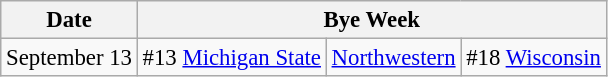<table class="wikitable" style="font-size:95%;">
<tr>
<th>Date</th>
<th colspan="3">Bye Week</th>
</tr>
<tr>
<td>September 13</td>
<td>#13 <a href='#'>Michigan State</a></td>
<td><a href='#'>Northwestern</a></td>
<td>#18 <a href='#'>Wisconsin</a></td>
</tr>
</table>
